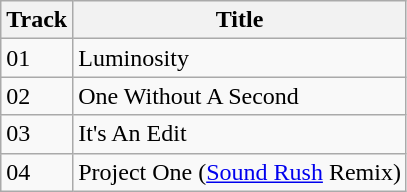<table class="wikitable">
<tr>
<th>Track</th>
<th>Title</th>
</tr>
<tr>
<td>01</td>
<td>Luminosity</td>
</tr>
<tr>
<td>02</td>
<td>One Without A Second</td>
</tr>
<tr>
<td>03</td>
<td>It's An Edit</td>
</tr>
<tr>
<td>04</td>
<td>Project One (<a href='#'>Sound Rush</a> Remix)</td>
</tr>
</table>
